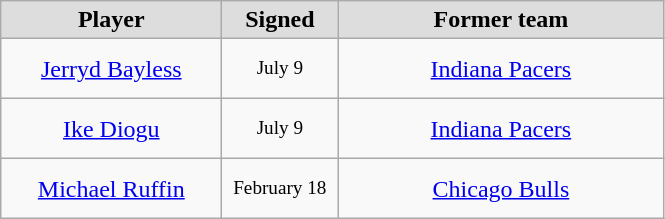<table class="wikitable" style="text-align: center">
<tr align="center"  bgcolor="#dddddd">
<td style="width:140px"><strong>Player</strong></td>
<td style="width:70px"><strong>Signed</strong></td>
<td style="width:210px"><strong>Former team</strong></td>
</tr>
<tr style="height:40px">
<td><a href='#'>Jerryd Bayless</a></td>
<td style="font-size: 80%">July 9</td>
<td><a href='#'>Indiana Pacers</a></td>
</tr>
<tr style="height:40px">
<td><a href='#'>Ike Diogu</a></td>
<td style="font-size: 80%">July 9</td>
<td><a href='#'>Indiana Pacers</a></td>
</tr>
<tr style="height:40px">
<td><a href='#'>Michael Ruffin</a></td>
<td style="font-size: 80%">February 18</td>
<td><a href='#'>Chicago Bulls</a></td>
</tr>
</table>
